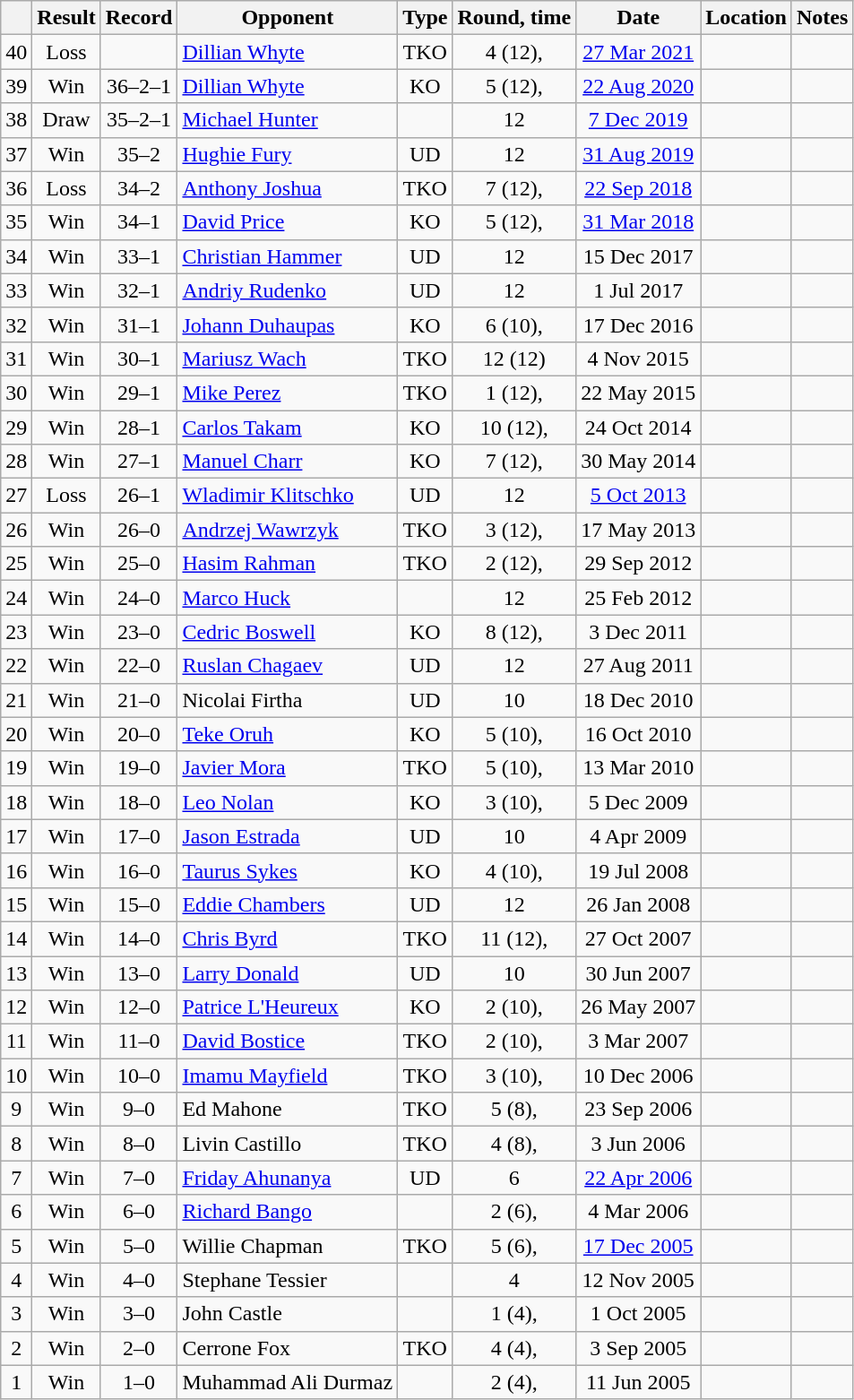<table class="wikitable" style="text-align:center">
<tr>
<th></th>
<th>Result</th>
<th>Record</th>
<th>Opponent</th>
<th>Type</th>
<th>Round, time</th>
<th>Date</th>
<th>Location</th>
<th>Notes</th>
</tr>
<tr>
<td>40</td>
<td>Loss</td>
<td></td>
<td style="text-align:left;"><a href='#'>Dillian Whyte</a></td>
<td>TKO</td>
<td>4 (12), </td>
<td><a href='#'>27 Mar 2021</a></td>
<td style="text-align:left;"></td>
<td style="text-align:left;"></td>
</tr>
<tr>
<td>39</td>
<td>Win</td>
<td>36–2–1</td>
<td style="text-align:left;"><a href='#'>Dillian Whyte</a></td>
<td>KO</td>
<td>5 (12), </td>
<td><a href='#'>22 Aug 2020</a></td>
<td style="text-align:left;"></td>
<td style="text-align:left;"></td>
</tr>
<tr>
<td>38</td>
<td>Draw</td>
<td>35–2–1</td>
<td style="text-align:left;"><a href='#'>Michael Hunter</a></td>
<td></td>
<td>12</td>
<td><a href='#'>7 Dec 2019</a></td>
<td style="text-align:left;"></td>
<td></td>
</tr>
<tr>
<td>37</td>
<td>Win</td>
<td>35–2</td>
<td style="text-align:left;"><a href='#'>Hughie Fury</a></td>
<td>UD</td>
<td>12</td>
<td><a href='#'>31 Aug 2019</a></td>
<td style="text-align:left;"></td>
<td style="text-align:left;"></td>
</tr>
<tr>
<td>36</td>
<td>Loss</td>
<td>34–2</td>
<td style="text-align:left;"><a href='#'>Anthony Joshua</a></td>
<td>TKO</td>
<td>7 (12), </td>
<td><a href='#'>22 Sep 2018</a></td>
<td style="text-align:left;"></td>
<td style="text-align:left;"></td>
</tr>
<tr>
<td>35</td>
<td>Win</td>
<td>34–1</td>
<td style="text-align:left;"><a href='#'>David Price</a></td>
<td>KO</td>
<td>5 (12), </td>
<td><a href='#'>31 Mar 2018</a></td>
<td style="text-align:left;"></td>
<td style="text-align:left;"></td>
</tr>
<tr>
<td>34</td>
<td>Win</td>
<td>33–1</td>
<td style="text-align:left;"><a href='#'>Christian Hammer</a></td>
<td>UD</td>
<td>12</td>
<td>15 Dec 2017</td>
<td style="text-align:left;"></td>
<td style="text-align:left;"></td>
</tr>
<tr>
<td>33</td>
<td>Win</td>
<td>32–1</td>
<td style="text-align:left;"><a href='#'>Andriy Rudenko</a></td>
<td>UD</td>
<td>12</td>
<td>1 Jul 2017</td>
<td style="text-align:left;"></td>
<td style="text-align:left;"></td>
</tr>
<tr>
<td>32</td>
<td>Win</td>
<td>31–1</td>
<td style="text-align:left;"><a href='#'>Johann Duhaupas</a></td>
<td>KO</td>
<td>6 (10), </td>
<td>17 Dec 2016</td>
<td style="text-align:left;"></td>
<td></td>
</tr>
<tr>
<td>31</td>
<td>Win</td>
<td>30–1</td>
<td style="text-align:left;"><a href='#'>Mariusz Wach</a></td>
<td>TKO</td>
<td>12 (12) </td>
<td>4 Nov 2015</td>
<td style="text-align:left;"></td>
<td style="text-align:left;"></td>
</tr>
<tr>
<td>30</td>
<td>Win</td>
<td>29–1</td>
<td style="text-align:left;"><a href='#'>Mike Perez</a></td>
<td>TKO</td>
<td>1 (12), </td>
<td>22 May 2015</td>
<td style="text-align:left;"></td>
<td style="text-align:left;"></td>
</tr>
<tr>
<td>29</td>
<td>Win</td>
<td>28–1</td>
<td style="text-align:left;"><a href='#'>Carlos Takam</a></td>
<td>KO</td>
<td>10 (12), </td>
<td>24 Oct 2014</td>
<td style="text-align:left;"></td>
<td style="text-align:left;"></td>
</tr>
<tr>
<td>28</td>
<td>Win</td>
<td>27–1</td>
<td style="text-align:left;"><a href='#'>Manuel Charr</a></td>
<td>KO</td>
<td>7 (12), </td>
<td>30 May 2014</td>
<td style="text-align:left;"></td>
<td style="text-align:left;"></td>
</tr>
<tr>
<td>27</td>
<td>Loss</td>
<td>26–1</td>
<td style="text-align:left;"><a href='#'>Wladimir Klitschko</a></td>
<td>UD</td>
<td>12</td>
<td><a href='#'>5 Oct 2013</a></td>
<td style="text-align:left;"></td>
<td style="text-align:left;"></td>
</tr>
<tr>
<td>26</td>
<td>Win</td>
<td>26–0</td>
<td style="text-align:left;"><a href='#'>Andrzej Wawrzyk</a></td>
<td>TKO</td>
<td>3 (12), </td>
<td>17 May 2013</td>
<td style="text-align:left;"></td>
<td style="text-align:left;"></td>
</tr>
<tr>
<td>25</td>
<td>Win</td>
<td>25–0</td>
<td style="text-align:left;"><a href='#'>Hasim Rahman</a></td>
<td>TKO</td>
<td>2 (12), </td>
<td>29 Sep 2012</td>
<td style="text-align:left;"></td>
<td style="text-align:left;"></td>
</tr>
<tr>
<td>24</td>
<td>Win</td>
<td>24–0</td>
<td style="text-align:left;"><a href='#'>Marco Huck</a></td>
<td></td>
<td>12</td>
<td>25 Feb 2012</td>
<td style="text-align:left;"></td>
<td style="text-align:left;"></td>
</tr>
<tr>
<td>23</td>
<td>Win</td>
<td>23–0</td>
<td style="text-align:left;"><a href='#'>Cedric Boswell</a></td>
<td>KO</td>
<td>8 (12), </td>
<td>3 Dec 2011</td>
<td style="text-align:left;"></td>
<td style="text-align:left;"></td>
</tr>
<tr>
<td>22</td>
<td>Win</td>
<td>22–0</td>
<td style="text-align:left;"><a href='#'>Ruslan Chagaev</a></td>
<td>UD</td>
<td>12</td>
<td>27 Aug 2011</td>
<td style="text-align:left;"></td>
<td style="text-align:left;"></td>
</tr>
<tr>
<td>21</td>
<td>Win</td>
<td>21–0</td>
<td style="text-align:left;">Nicolai Firtha</td>
<td>UD</td>
<td>10</td>
<td>18 Dec 2010</td>
<td style="text-align:left;"></td>
<td></td>
</tr>
<tr>
<td>20</td>
<td>Win</td>
<td>20–0</td>
<td style="text-align:left;"><a href='#'>Teke Oruh</a></td>
<td>KO</td>
<td>5 (10), </td>
<td>16 Oct 2010</td>
<td style="text-align:left;"></td>
<td></td>
</tr>
<tr>
<td>19</td>
<td>Win</td>
<td>19–0</td>
<td style="text-align:left;"><a href='#'>Javier Mora</a></td>
<td>TKO</td>
<td>5 (10), </td>
<td>13 Mar 2010</td>
<td style="text-align:left;"></td>
<td></td>
</tr>
<tr>
<td>18</td>
<td>Win</td>
<td>18–0</td>
<td style="text-align:left;"><a href='#'>Leo Nolan</a></td>
<td>KO</td>
<td>3 (10), </td>
<td>5 Dec 2009</td>
<td style="text-align:left;"></td>
<td></td>
</tr>
<tr>
<td>17</td>
<td>Win</td>
<td>17–0</td>
<td style="text-align:left;"><a href='#'>Jason Estrada</a></td>
<td>UD</td>
<td>10</td>
<td>4 Apr 2009</td>
<td style="text-align:left;"></td>
<td></td>
</tr>
<tr>
<td>16</td>
<td>Win</td>
<td>16–0</td>
<td style="text-align:left;"><a href='#'>Taurus Sykes</a></td>
<td>KO</td>
<td>4 (10), </td>
<td>19 Jul 2008</td>
<td style="text-align:left;"></td>
<td></td>
</tr>
<tr>
<td>15</td>
<td>Win</td>
<td>15–0</td>
<td style="text-align:left;"><a href='#'>Eddie Chambers</a></td>
<td>UD</td>
<td>12</td>
<td>26 Jan 2008</td>
<td style="text-align:left;"></td>
<td></td>
</tr>
<tr>
<td>14</td>
<td>Win</td>
<td>14–0</td>
<td style="text-align:left;"><a href='#'>Chris Byrd</a></td>
<td>TKO</td>
<td>11 (12), </td>
<td>27 Oct 2007</td>
<td style="text-align:left;"></td>
<td></td>
</tr>
<tr>
<td>13</td>
<td>Win</td>
<td>13–0</td>
<td style="text-align:left;"><a href='#'>Larry Donald</a></td>
<td>UD</td>
<td>10</td>
<td>30 Jun 2007</td>
<td style="text-align:left;"></td>
<td></td>
</tr>
<tr>
<td>12</td>
<td>Win</td>
<td>12–0</td>
<td style="text-align:left;"><a href='#'>Patrice L'Heureux</a></td>
<td>KO</td>
<td>2 (10), </td>
<td>26 May 2007</td>
<td style="text-align:left;"></td>
<td></td>
</tr>
<tr>
<td>11</td>
<td>Win</td>
<td>11–0</td>
<td style="text-align:left;"><a href='#'>David Bostice</a></td>
<td>TKO</td>
<td>2 (10), </td>
<td>3 Mar 2007</td>
<td style="text-align:left;"></td>
<td></td>
</tr>
<tr>
<td>10</td>
<td>Win</td>
<td>10–0</td>
<td style="text-align:left;"><a href='#'>Imamu Mayfield</a></td>
<td>TKO</td>
<td>3 (10), </td>
<td>10 Dec 2006</td>
<td style="text-align:left;"></td>
<td></td>
</tr>
<tr>
<td>9</td>
<td>Win</td>
<td>9–0</td>
<td style="text-align:left;">Ed Mahone</td>
<td>TKO</td>
<td>5 (8), </td>
<td>23 Sep 2006</td>
<td style="text-align:left;"></td>
<td></td>
</tr>
<tr>
<td>8</td>
<td>Win</td>
<td>8–0</td>
<td style="text-align:left;">Livin Castillo</td>
<td>TKO</td>
<td>4 (8), </td>
<td>3 Jun 2006</td>
<td style="text-align:left;"></td>
<td></td>
</tr>
<tr>
<td>7</td>
<td>Win</td>
<td>7–0</td>
<td style="text-align:left;"><a href='#'>Friday Ahunanya</a></td>
<td>UD</td>
<td>6</td>
<td><a href='#'>22 Apr 2006</a></td>
<td style="text-align:left;"></td>
<td></td>
</tr>
<tr>
<td>6</td>
<td>Win</td>
<td>6–0</td>
<td style="text-align:left;"><a href='#'>Richard Bango</a></td>
<td></td>
<td>2 (6), </td>
<td>4 Mar 2006</td>
<td style="text-align:left;"></td>
<td></td>
</tr>
<tr>
<td>5</td>
<td>Win</td>
<td>5–0</td>
<td style="text-align:left;">Willie Chapman</td>
<td>TKO</td>
<td>5 (6), </td>
<td><a href='#'>17 Dec 2005</a></td>
<td style="text-align:left;"></td>
<td></td>
</tr>
<tr>
<td>4</td>
<td>Win</td>
<td>4–0</td>
<td style="text-align:left;">Stephane Tessier</td>
<td></td>
<td>4</td>
<td>12 Nov 2005</td>
<td style="text-align:left;"></td>
<td></td>
</tr>
<tr>
<td>3</td>
<td>Win</td>
<td>3–0</td>
<td style="text-align:left;">John Castle</td>
<td></td>
<td>1 (4), </td>
<td>1 Oct 2005</td>
<td style="text-align:left;"></td>
<td></td>
</tr>
<tr>
<td>2</td>
<td>Win</td>
<td>2–0</td>
<td style="text-align:left;">Cerrone Fox</td>
<td>TKO</td>
<td>4 (4), </td>
<td>3 Sep 2005</td>
<td style="text-align:left;"></td>
<td></td>
</tr>
<tr>
<td>1</td>
<td>Win</td>
<td>1–0</td>
<td style="text-align:left;">Muhammad Ali Durmaz</td>
<td></td>
<td>2 (4), </td>
<td>11 Jun 2005</td>
<td style="text-align:left;"></td>
<td></td>
</tr>
</table>
